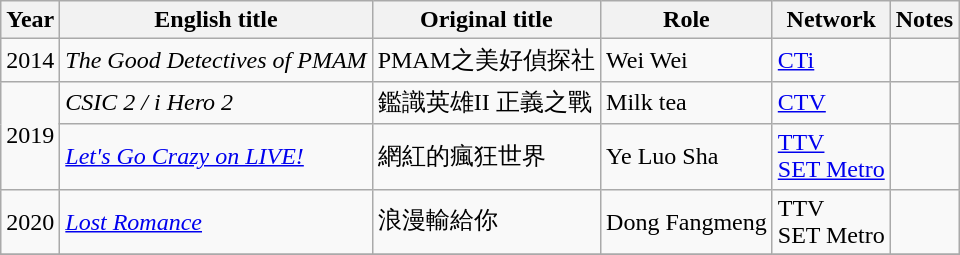<table class="wikitable sortable">
<tr>
<th>Year</th>
<th>English title</th>
<th>Original title</th>
<th>Role</th>
<th>Network</th>
<th class="unsortable">Notes</th>
</tr>
<tr>
<td>2014</td>
<td><em>The Good Detectives of PMAM</em></td>
<td>PMAM之美好偵探社</td>
<td>Wei Wei</td>
<td><a href='#'>CTi</a></td>
<td></td>
</tr>
<tr>
<td rowspan="2">2019</td>
<td><em>CSIC 2 / i Hero 2</em></td>
<td>鑑識英雄II 正義之戰</td>
<td>Milk tea</td>
<td><a href='#'>CTV</a></td>
<td></td>
</tr>
<tr>
<td><em><a href='#'>Let's Go Crazy on LIVE!</a></em></td>
<td>網紅的瘋狂世界</td>
<td>Ye Luo Sha</td>
<td><a href='#'>TTV</a><br><a href='#'>SET Metro</a></td>
<td></td>
</tr>
<tr>
<td>2020</td>
<td><em><a href='#'>Lost Romance</a></em></td>
<td>浪漫輸給你</td>
<td>Dong Fangmeng</td>
<td>TTV<br>SET Metro</td>
<td></td>
</tr>
<tr>
</tr>
</table>
